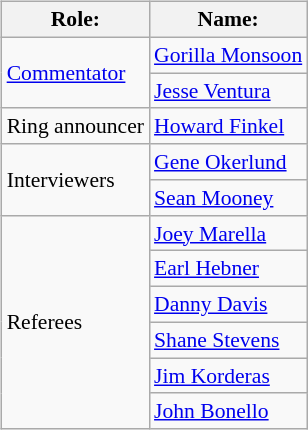<table class=wikitable style="font-size:90%; margin: 0.5em 0 0.5em 1em; float: right; clear: right;">
<tr>
<th>Role:</th>
<th>Name:</th>
</tr>
<tr>
<td rowspan=2><a href='#'>Commentator</a></td>
<td><a href='#'>Gorilla Monsoon</a></td>
</tr>
<tr>
<td><a href='#'>Jesse Ventura</a></td>
</tr>
<tr>
<td rowspan=1>Ring announcer</td>
<td><a href='#'>Howard Finkel</a></td>
</tr>
<tr>
<td rowspan=2>Interviewers</td>
<td><a href='#'>Gene Okerlund</a></td>
</tr>
<tr>
<td><a href='#'>Sean Mooney</a></td>
</tr>
<tr>
<td rowspan=6>Referees</td>
<td><a href='#'>Joey Marella</a></td>
</tr>
<tr>
<td><a href='#'>Earl Hebner</a></td>
</tr>
<tr>
<td><a href='#'>Danny Davis</a></td>
</tr>
<tr>
<td><a href='#'>Shane Stevens</a></td>
</tr>
<tr>
<td><a href='#'>Jim Korderas</a></td>
</tr>
<tr>
<td><a href='#'>John Bonello</a></td>
</tr>
</table>
